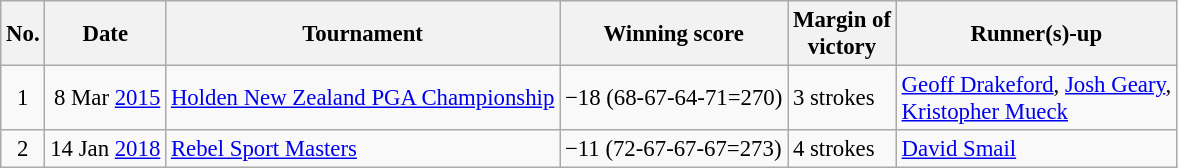<table class="wikitable" style="font-size:95%;">
<tr>
<th>No.</th>
<th>Date</th>
<th>Tournament</th>
<th>Winning score</th>
<th>Margin of<br>victory</th>
<th>Runner(s)-up</th>
</tr>
<tr>
<td align=center>1</td>
<td align=right>8 Mar <a href='#'>2015</a></td>
<td><a href='#'>Holden New Zealand PGA Championship</a></td>
<td>−18 (68-67-64-71=270)</td>
<td>3 strokes</td>
<td> <a href='#'>Geoff Drakeford</a>,  <a href='#'>Josh Geary</a>,<br> <a href='#'>Kristopher Mueck</a></td>
</tr>
<tr>
<td align=center>2</td>
<td align=right>14 Jan <a href='#'>2018</a></td>
<td><a href='#'>Rebel Sport Masters</a></td>
<td>−11 (72-67-67-67=273)</td>
<td>4 strokes</td>
<td> <a href='#'>David Smail</a></td>
</tr>
</table>
